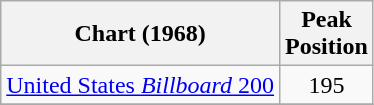<table class="wikitable">
<tr>
<th align="left">Chart (1968)</th>
<th align="center">Peak<br>Position</th>
</tr>
<tr>
<td align="left"><a href='#'>United States <em>Billboard</em> 200</a></td>
<td align="center">195</td>
</tr>
<tr>
</tr>
</table>
